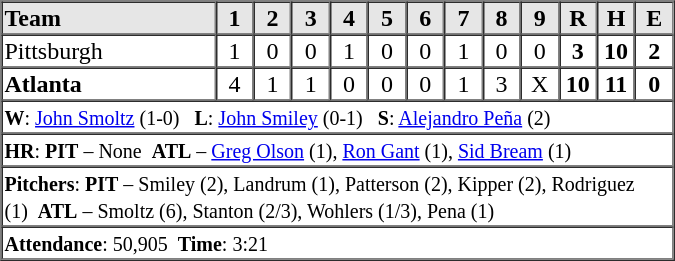<table border=1 cellspacing=0 width=450 style="margin-left:3em;">
<tr style="text-align:center; background-color:#e6e6e6;">
<th align=left width=28%>Team</th>
<th width=5%>1</th>
<th width=5%>2</th>
<th width=5%>3</th>
<th width=5%>4</th>
<th width=5%>5</th>
<th width=5%>6</th>
<th width=5%>7</th>
<th width=5%>8</th>
<th width=5%>9</th>
<th width=5%>R</th>
<th width=5%>H</th>
<th width=5%>E</th>
</tr>
<tr style="text-align:center;">
<td align=left>Pittsburgh</td>
<td>1</td>
<td>0</td>
<td>0</td>
<td>1</td>
<td>0</td>
<td>0</td>
<td>1</td>
<td>0</td>
<td>0</td>
<td><strong>3</strong></td>
<td><strong>10</strong></td>
<td><strong>2</strong></td>
</tr>
<tr style="text-align:center;">
<td align=left><strong>Atlanta</strong></td>
<td>4</td>
<td>1</td>
<td>1</td>
<td>0</td>
<td>0</td>
<td>0</td>
<td>1</td>
<td>3</td>
<td>X</td>
<td><strong>10</strong></td>
<td><strong>11</strong></td>
<td><strong>0</strong></td>
</tr>
<tr style="text-align:left;">
<td colspan=13><small><strong>W</strong>: <a href='#'>John Smoltz</a> (1-0)   <strong>L</strong>: <a href='#'>John Smiley</a> (0-1)   <strong>S</strong>: <a href='#'>Alejandro Peña</a> (2)</small></td>
</tr>
<tr style="text-align:left;">
<td colspan=13><small><strong>HR</strong>: <strong>PIT</strong> – None  <strong>ATL</strong> – <a href='#'>Greg Olson</a> (1), <a href='#'>Ron Gant</a> (1), <a href='#'>Sid Bream</a> (1)</small></td>
</tr>
<tr style="text-align:left;">
<td colspan=13><small><strong>Pitchers</strong>: <strong>PIT</strong> – Smiley (2), Landrum (1), Patterson (2), Kipper (2), Rodriguez (1)  <strong>ATL</strong> – Smoltz (6), Stanton (2/3), Wohlers (1/3), Pena (1)</small></td>
</tr>
<tr style="text-align:left;">
<td colspan=13><small><strong>Attendance</strong>: 50,905  <strong>Time</strong>: 3:21</small></td>
</tr>
</table>
